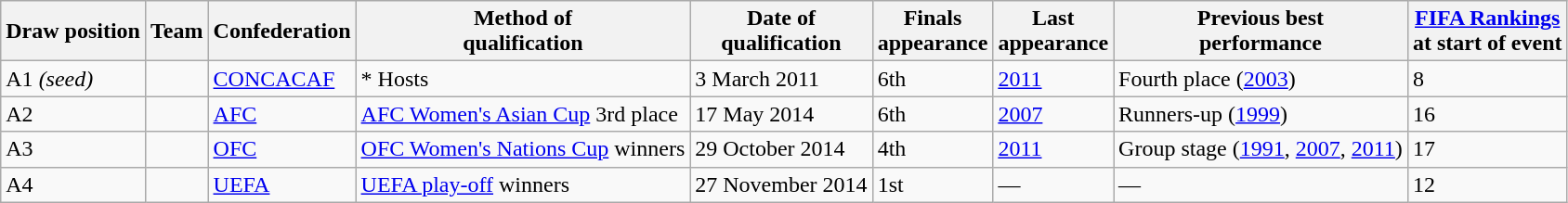<table class="wikitable sortable">
<tr>
<th>Draw position</th>
<th>Team</th>
<th>Confederation</th>
<th>Method of<br>qualification</th>
<th>Date of<br>qualification</th>
<th>Finals<br>appearance</th>
<th>Last<br>appearance</th>
<th>Previous best<br>performance</th>
<th><a href='#'>FIFA Rankings</a><br>at start of event</th>
</tr>
<tr>
<td>A1 <em>(seed)</em></td>
<td style=white-space:nowrap></td>
<td><a href='#'>CONCACAF</a></td>
<td><span>*</span> Hosts</td>
<td>3 March 2011</td>
<td data-sort-value="6">6th</td>
<td><a href='#'>2011</a></td>
<td data-sort-value="4.1">Fourth place (<a href='#'>2003</a>)</td>
<td>8</td>
</tr>
<tr>
<td>A2</td>
<td style=white-space:nowrap></td>
<td><a href='#'>AFC</a></td>
<td><a href='#'>AFC Women's Asian Cup</a> 3rd place</td>
<td>17 May 2014</td>
<td data-sort-value="6">6th</td>
<td><a href='#'>2007</a></td>
<td data-sort-value="6.1">Runners-up (<a href='#'>1999</a>)</td>
<td>16</td>
</tr>
<tr>
<td>A3</td>
<td style=white-space:nowrap></td>
<td><a href='#'>OFC</a></td>
<td><a href='#'>OFC Women's Nations Cup</a> winners</td>
<td>29 October 2014</td>
<td data-sort-value="4">4th</td>
<td><a href='#'>2011</a></td>
<td data-sort-value="1.3">Group stage (<a href='#'>1991</a>, <a href='#'>2007</a>, <a href='#'>2011</a>)</td>
<td>17</td>
</tr>
<tr>
<td>A4</td>
<td style=white-space:nowrap></td>
<td><a href='#'>UEFA</a></td>
<td><a href='#'>UEFA play-off</a> winners</td>
<td>27 November 2014</td>
<td data-sort-value="1">1st</td>
<td data-sort-value="2015">—</td>
<td data-sort-value="0.0">—</td>
<td>12</td>
</tr>
</table>
